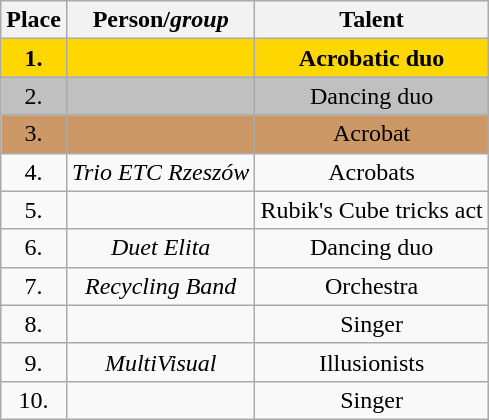<table class="sortable wikitable" style="text-align: center;">
<tr>
<th>Place</th>
<th>Person/<em>group</em></th>
<th>Talent</th>
</tr>
<tr bgcolor=gold>
<td><strong>1.</strong></td>
<td><strong><br></strong></td>
<td><strong>Acrobatic duo</strong></td>
</tr>
<tr bgcolor=silver>
<td>2.</td>
<td><br></td>
<td>Dancing duo</td>
</tr>
<tr bgcolor="#cc9966">
<td>3.</td>
<td></td>
<td>Acrobat</td>
</tr>
<tr>
<td>4.</td>
<td><em>Trio ETC Rzeszów</em></td>
<td>Acrobats</td>
</tr>
<tr>
<td>5.</td>
<td></td>
<td>Rubik's Cube tricks act</td>
</tr>
<tr>
<td>6.</td>
<td><em>Duet Elita</em></td>
<td>Dancing duo</td>
</tr>
<tr>
<td>7.</td>
<td><em>Recycling Band</em></td>
<td>Orchestra</td>
</tr>
<tr>
<td>8.</td>
<td></td>
<td>Singer</td>
</tr>
<tr>
<td>9.</td>
<td><em>MultiVisual</em></td>
<td>Illusionists</td>
</tr>
<tr>
<td>10.</td>
<td></td>
<td>Singer</td>
</tr>
</table>
